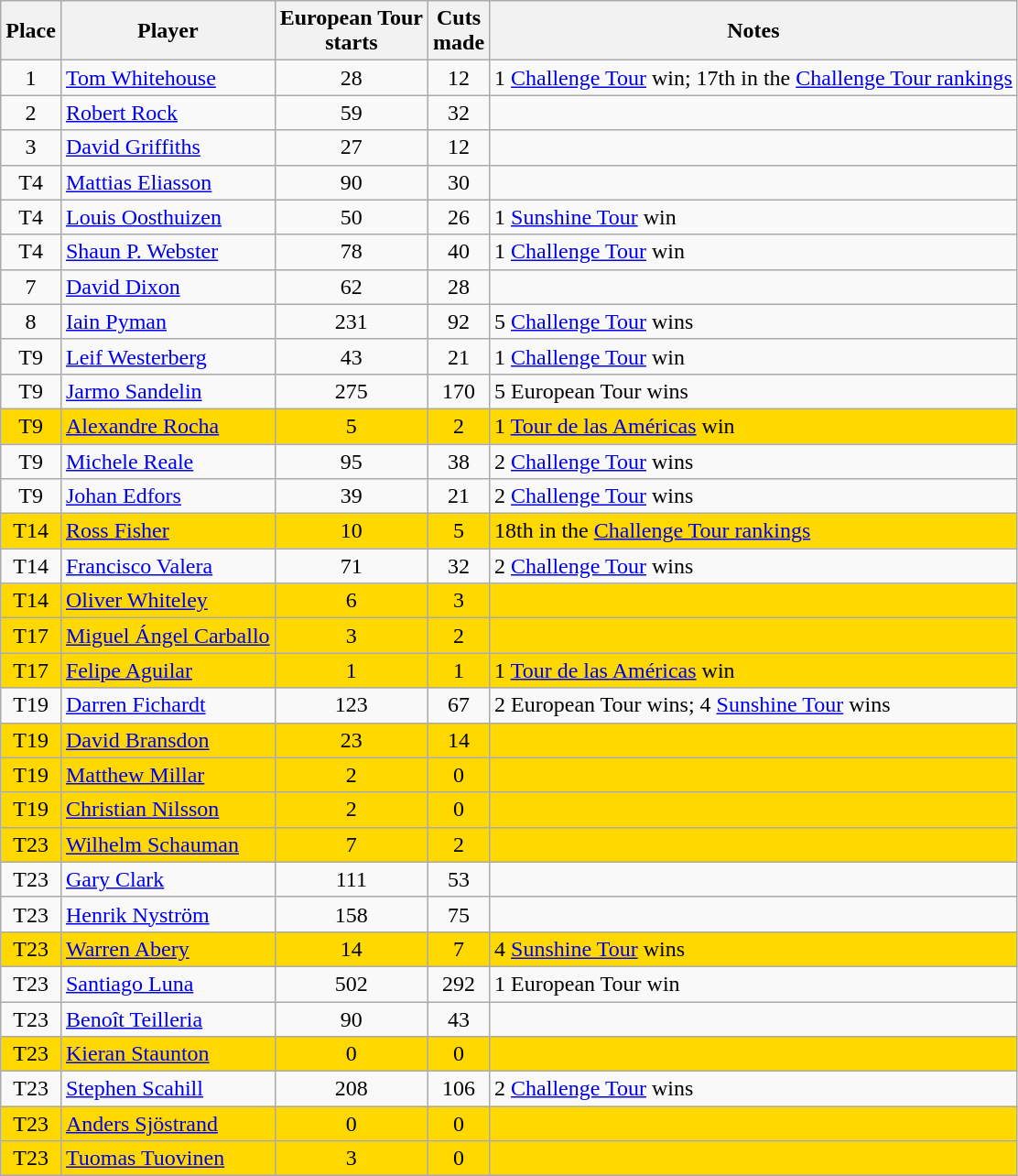<table class="sortable wikitable" style="text-align:center">
<tr>
<th>Place</th>
<th>Player</th>
<th>European Tour<br>starts</th>
<th>Cuts<br>made</th>
<th>Notes</th>
</tr>
<tr>
<td>1</td>
<td align=left> <a href='#'>Tom Whitehouse</a></td>
<td>28</td>
<td>12</td>
<td align=left>1 <a href='#'>Challenge Tour</a> win; 17th in the <a href='#'>Challenge Tour rankings</a></td>
</tr>
<tr>
<td>2</td>
<td align=left> <a href='#'>Robert Rock</a></td>
<td>59</td>
<td>32</td>
<td align=left></td>
</tr>
<tr>
<td>3</td>
<td align=left> <a href='#'>David Griffiths</a></td>
<td>27</td>
<td>12</td>
<td align=left></td>
</tr>
<tr>
<td>T4</td>
<td align=left> <a href='#'>Mattias Eliasson</a></td>
<td>90</td>
<td>30</td>
<td align=left></td>
</tr>
<tr>
<td>T4</td>
<td align=left> <a href='#'>Louis Oosthuizen</a></td>
<td>50</td>
<td>26</td>
<td align=left>1 <a href='#'>Sunshine Tour</a> win</td>
</tr>
<tr>
<td>T4</td>
<td align=left> <a href='#'>Shaun P. Webster</a></td>
<td>78</td>
<td>40</td>
<td align=left>1 <a href='#'>Challenge Tour</a> win</td>
</tr>
<tr>
<td>7</td>
<td align=left> <a href='#'>David Dixon</a></td>
<td>62</td>
<td>28</td>
<td align=left></td>
</tr>
<tr>
<td>8</td>
<td align=left> <a href='#'>Iain Pyman</a></td>
<td>231</td>
<td>92</td>
<td align=left>5 <a href='#'>Challenge Tour</a> wins</td>
</tr>
<tr>
<td>T9</td>
<td align=left> <a href='#'>Leif Westerberg</a></td>
<td>43</td>
<td>21</td>
<td align=left>1 <a href='#'>Challenge Tour</a> win</td>
</tr>
<tr>
<td>T9</td>
<td align=left> <a href='#'>Jarmo Sandelin</a></td>
<td>275</td>
<td>170</td>
<td align=left>5 European Tour wins</td>
</tr>
<tr style="background:#FFD800;">
<td>T9</td>
<td align=left> <a href='#'>Alexandre Rocha</a></td>
<td>5</td>
<td>2</td>
<td align=left>1 <a href='#'>Tour de las Américas</a> win</td>
</tr>
<tr>
<td>T9</td>
<td align=left> <a href='#'>Michele Reale</a></td>
<td>95</td>
<td>38</td>
<td align=left>2 <a href='#'>Challenge Tour</a> wins</td>
</tr>
<tr>
<td>T9</td>
<td align=left> <a href='#'>Johan Edfors</a></td>
<td>39</td>
<td>21</td>
<td align=left>2 <a href='#'>Challenge Tour</a> wins</td>
</tr>
<tr style="background:#FFD800;">
<td>T14</td>
<td align=left> <a href='#'>Ross Fisher</a></td>
<td>10</td>
<td>5</td>
<td align=left>18th in the <a href='#'>Challenge Tour rankings</a></td>
</tr>
<tr>
<td>T14</td>
<td align=left> <a href='#'>Francisco Valera</a></td>
<td>71</td>
<td>32</td>
<td align=left>2 <a href='#'>Challenge Tour</a> wins</td>
</tr>
<tr style="background:#FFD800;">
<td>T14</td>
<td align=left> <a href='#'>Oliver Whiteley</a></td>
<td>6</td>
<td>3</td>
<td align=left></td>
</tr>
<tr style="background:#FFD800;">
<td>T17</td>
<td align=left> <a href='#'>Miguel Ángel Carballo</a></td>
<td>3</td>
<td>2</td>
<td align=left></td>
</tr>
<tr style="background:#FFD800;">
<td>T17</td>
<td align=left> <a href='#'>Felipe Aguilar</a></td>
<td>1</td>
<td>1</td>
<td align=left>1 <a href='#'>Tour de las Américas</a> win</td>
</tr>
<tr>
<td>T19</td>
<td align=left> <a href='#'>Darren Fichardt</a></td>
<td>123</td>
<td>67</td>
<td align=left>2 European Tour wins; 4 <a href='#'>Sunshine Tour</a> wins</td>
</tr>
<tr style="background:#FFD800;">
<td>T19</td>
<td align=left> <a href='#'>David Bransdon</a></td>
<td>23</td>
<td>14</td>
<td align=left></td>
</tr>
<tr style="background:#FFD800;">
<td>T19</td>
<td align=left> <a href='#'>Matthew Millar</a></td>
<td>2</td>
<td>0</td>
<td align=left></td>
</tr>
<tr style="background:#FFD800;">
<td>T19</td>
<td align=left> <a href='#'>Christian Nilsson</a></td>
<td>2</td>
<td>0</td>
<td align=left></td>
</tr>
<tr style="background:#FFD800;">
<td>T23</td>
<td align=left> <a href='#'>Wilhelm Schauman</a></td>
<td>7</td>
<td>2</td>
<td align=left></td>
</tr>
<tr>
<td>T23</td>
<td align=left> <a href='#'>Gary Clark</a></td>
<td>111</td>
<td>53</td>
<td align=left></td>
</tr>
<tr>
<td>T23</td>
<td align=left> <a href='#'>Henrik Nyström</a></td>
<td>158</td>
<td>75</td>
<td align=left></td>
</tr>
<tr style="background:#FFD800;">
<td>T23</td>
<td align=left> <a href='#'>Warren Abery</a></td>
<td>14</td>
<td>7</td>
<td align=left>4 <a href='#'>Sunshine Tour</a> wins</td>
</tr>
<tr>
<td>T23</td>
<td align=left> <a href='#'>Santiago Luna</a></td>
<td>502</td>
<td>292</td>
<td align=left>1 European Tour win</td>
</tr>
<tr>
<td>T23</td>
<td align=left> <a href='#'>Benoît Teilleria</a></td>
<td>90</td>
<td>43</td>
<td align=left></td>
</tr>
<tr style="background:#FFD800;">
<td>T23</td>
<td align=left> <a href='#'>Kieran Staunton</a></td>
<td>0</td>
<td>0</td>
<td align=left></td>
</tr>
<tr>
<td>T23</td>
<td align=left> <a href='#'>Stephen Scahill</a></td>
<td>208</td>
<td>106</td>
<td align=left>2 <a href='#'>Challenge Tour</a> wins</td>
</tr>
<tr style="background:#FFD800;">
<td>T23</td>
<td align=left> <a href='#'>Anders Sjöstrand</a></td>
<td>0</td>
<td>0</td>
<td align=left></td>
</tr>
<tr style="background:#FFD800;">
<td>T23</td>
<td align=left> <a href='#'>Tuomas Tuovinen</a></td>
<td>3</td>
<td>0</td>
<td align=left></td>
</tr>
</table>
